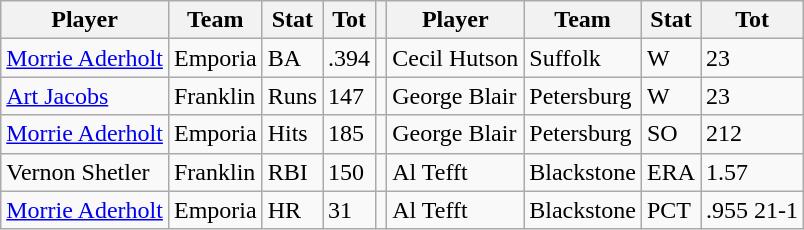<table class="wikitable">
<tr>
<th>Player</th>
<th>Team</th>
<th>Stat</th>
<th>Tot</th>
<th></th>
<th>Player</th>
<th>Team</th>
<th>Stat</th>
<th>Tot</th>
</tr>
<tr>
<td><a href='#'>Morrie Aderholt</a></td>
<td>Emporia</td>
<td>BA</td>
<td>.394</td>
<td></td>
<td>Cecil Hutson</td>
<td>Suffolk</td>
<td>W</td>
<td>23</td>
</tr>
<tr>
<td><a href='#'>Art Jacobs</a></td>
<td>Franklin</td>
<td>Runs</td>
<td>147</td>
<td></td>
<td>George Blair</td>
<td>Petersburg</td>
<td>W</td>
<td>23</td>
</tr>
<tr>
<td><a href='#'>Morrie Aderholt</a></td>
<td>Emporia</td>
<td>Hits</td>
<td>185</td>
<td></td>
<td>George Blair</td>
<td>Petersburg</td>
<td>SO</td>
<td>212</td>
</tr>
<tr>
<td>Vernon Shetler</td>
<td>Franklin</td>
<td>RBI</td>
<td>150</td>
<td></td>
<td>Al Tefft</td>
<td>Blackstone</td>
<td>ERA</td>
<td>1.57</td>
</tr>
<tr>
<td><a href='#'>Morrie Aderholt</a></td>
<td>Emporia</td>
<td>HR</td>
<td>31</td>
<td></td>
<td>Al Tefft</td>
<td>Blackstone</td>
<td>PCT</td>
<td>.955 21-1</td>
</tr>
</table>
